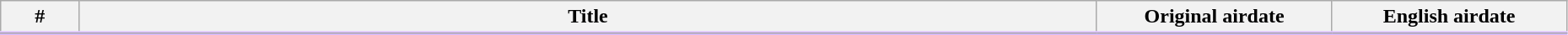<table class="wikitable" width="98%">
<tr style="border-bottom: 3px solid #DCBCFF">
<th style="width: 5%;">#</th>
<th>Title</th>
<th style="width: 15%;">Original airdate</th>
<th style="width: 15%;">English airdate</th>
</tr>
<tr>
</tr>
</table>
